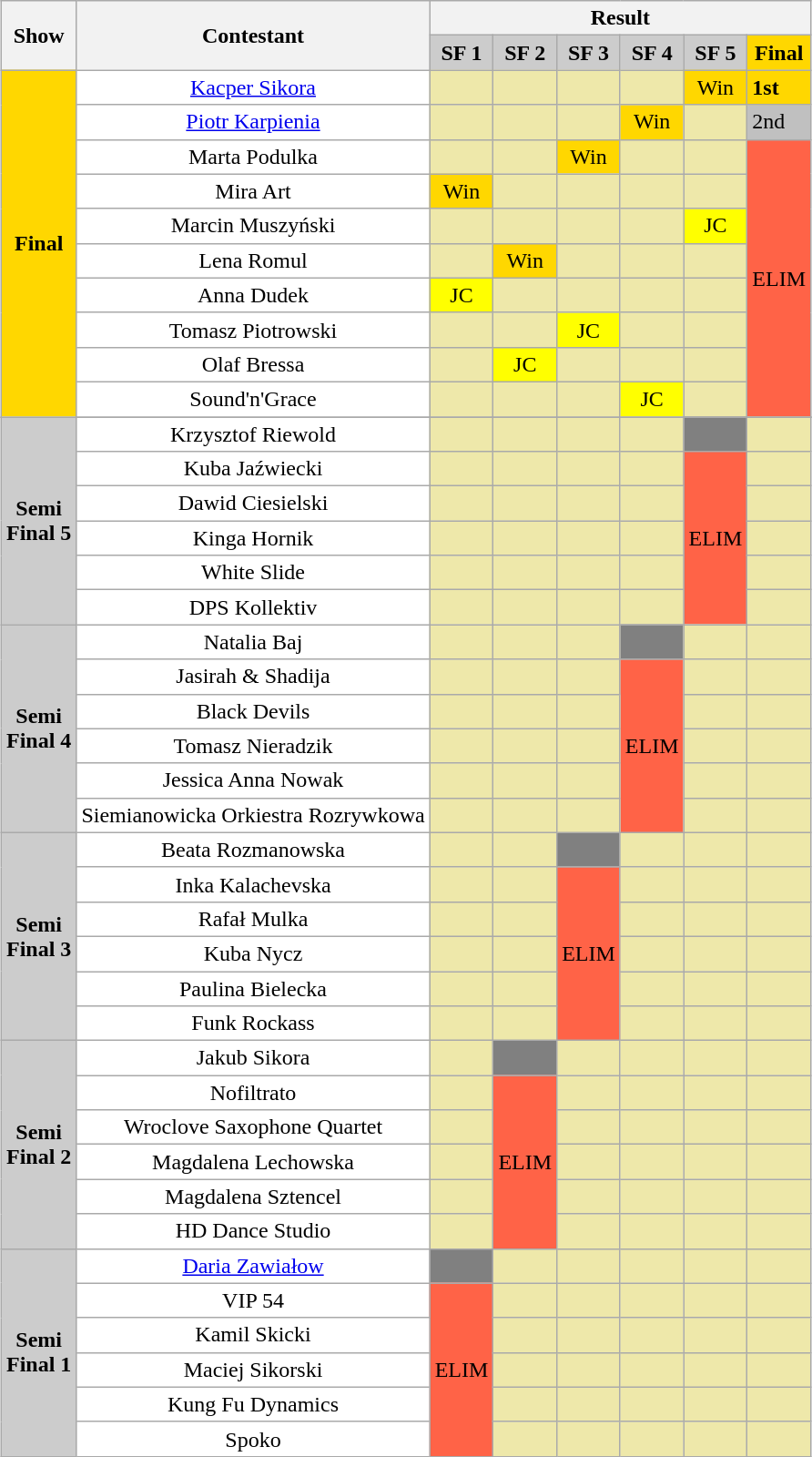<table class="wikitable" style="margin:0.5em auto">
<tr>
<th rowspan=2>Show</th>
<th rowspan=2>Contestant</th>
<th colspan=6 align="center">Result</th>
</tr>
<tr>
<td style="text-align:center;background:#CCCCCC;"><strong>SF 1</strong></td>
<td style="text-align:center;background:#CCCCCC;"><strong>SF 2</strong></td>
<td style="text-align:center;background:#CCCCCC;"><strong>SF 3</strong></td>
<td style="text-align:center;background:#CCCCCC;"><strong>SF 4</strong></td>
<td style="text-align:center;background:#CCCCCC;"><strong>SF 5</strong></td>
<td style="text-align:center;background:gold;"><strong>Final</strong></td>
</tr>
<tr>
<td style="text-align:center;background:gold;" rowspan=10><strong>Final</strong></td>
<td style="text-align:center;background:white;"><a href='#'>Kacper Sikora</a></td>
<td bgcolor="palegoldenrod"></td>
<td bgcolor="palegoldenrod"></td>
<td bgcolor="palegoldenrod"></td>
<td bgcolor="palegoldenrod"></td>
<td style="text-align:center;background:gold;">Win</td>
<td bgcolor="gold"><strong>1st</strong></td>
</tr>
<tr>
<td style="text-align:center;background:white;"><a href='#'>Piotr Karpienia</a></td>
<td bgcolor="palegoldenrod"></td>
<td bgcolor="palegoldenrod"></td>
<td bgcolor="palegoldenrod"></td>
<td style="text-align:center;background:gold;">Win</td>
<td bgcolor="palegoldenrod"></td>
<td bgcolor="silver">2nd</td>
</tr>
<tr>
<td style="text-align:center;background:white;">Marta Podulka</td>
<td bgcolor="palegoldenrod"></td>
<td bgcolor="palegoldenrod"></td>
<td style="text-align:center;background:gold;">Win</td>
<td bgcolor="palegoldenrod"></td>
<td bgcolor="palegoldenrod"></td>
<td bgcolor="tomato" rowspan=8>ELIM</td>
</tr>
<tr>
<td style="text-align:center;background:white;">Mira Art</td>
<td style="text-align:center;background:gold;">Win</td>
<td bgcolor="palegoldenrod"></td>
<td bgcolor="palegoldenrod"></td>
<td bgcolor="palegoldenrod"></td>
<td bgcolor="palegoldenrod"></td>
</tr>
<tr>
<td style="text-align:center;background:white;">Marcin Muszyński</td>
<td bgcolor="palegoldenrod"></td>
<td bgcolor="palegoldenrod"></td>
<td bgcolor="palegoldenrod"></td>
<td bgcolor="palegoldenrod"></td>
<td style="text-align:center;background:yellow;">JC</td>
</tr>
<tr>
<td style="text-align:center;background:white;">Lena Romul</td>
<td bgcolor="palegoldenrod"></td>
<td style="text-align:center;background:gold;">Win</td>
<td bgcolor="palegoldenrod"></td>
<td bgcolor="palegoldenrod"></td>
<td bgcolor="palegoldenrod"></td>
</tr>
<tr>
<td style="text-align:center;background:white;">Anna Dudek</td>
<td style="text-align:center;background:yellow;">JC</td>
<td bgcolor="palegoldenrod"></td>
<td bgcolor="palegoldenrod"></td>
<td bgcolor="palegoldenrod"></td>
<td bgcolor="palegoldenrod"></td>
</tr>
<tr>
<td style="text-align:center;background:white;">Tomasz Piotrowski</td>
<td bgcolor="palegoldenrod"></td>
<td bgcolor="palegoldenrod"></td>
<td style="text-align:center;background:yellow;">JC</td>
<td bgcolor="palegoldenrod"></td>
<td bgcolor="palegoldenrod"></td>
</tr>
<tr>
<td style="text-align:center;background:white;">Olaf Bressa</td>
<td bgcolor="palegoldenrod"></td>
<td style="text-align:center;background:yellow;">JC</td>
<td bgcolor="palegoldenrod"></td>
<td bgcolor="palegoldenrod"></td>
<td bgcolor="palegoldenrod"></td>
</tr>
<tr>
<td style="text-align:center;background:white;">Sound'n'Grace</td>
<td bgcolor="palegoldenrod"></td>
<td bgcolor="palegoldenrod"></td>
<td bgcolor="palegoldenrod"></td>
<td style="text-align:center;background:yellow;">JC</td>
<td bgcolor="palegoldenrod"></td>
</tr>
<tr>
<td style="text-align:center;background:#CCCCCC;" rowspan=7><strong>Semi<br>Final 5</strong></td>
</tr>
<tr>
<td style="text-align:center;background:white;">Krzysztof Riewold</td>
<td bgcolor="palegoldenrod"></td>
<td bgcolor="palegoldenrod"></td>
<td bgcolor="palegoldenrod"></td>
<td bgcolor="palegoldenrod"></td>
<td style="background:grey;color:white;"></td>
<td bgcolor="palegoldenrod"></td>
</tr>
<tr>
<td style="text-align:center;background:white;">Kuba Jaźwiecki</td>
<td bgcolor="palegoldenrod"></td>
<td bgcolor="palegoldenrod"></td>
<td bgcolor="palegoldenrod"></td>
<td bgcolor="palegoldenrod"></td>
<td bgcolor="tomato" rowspan=5>ELIM</td>
<td bgcolor="palegoldenrod"></td>
</tr>
<tr>
<td style="text-align:center;background:white;">Dawid Ciesielski</td>
<td bgcolor="palegoldenrod"></td>
<td bgcolor="palegoldenrod"></td>
<td bgcolor="palegoldenrod"></td>
<td bgcolor="palegoldenrod"></td>
<td bgcolor="palegoldenrod"></td>
</tr>
<tr>
<td style="text-align:center;background:white;">Kinga Hornik</td>
<td bgcolor="palegoldenrod"></td>
<td bgcolor="palegoldenrod"></td>
<td bgcolor="palegoldenrod"></td>
<td bgcolor="palegoldenrod"></td>
<td bgcolor="palegoldenrod"></td>
</tr>
<tr>
<td style="text-align:center;background:white;">White Slide</td>
<td bgcolor="palegoldenrod"></td>
<td bgcolor="palegoldenrod"></td>
<td bgcolor="palegoldenrod"></td>
<td bgcolor="palegoldenrod"></td>
<td bgcolor="palegoldenrod"></td>
</tr>
<tr>
<td style="text-align:center;background:white;">DPS Kollektiv</td>
<td bgcolor="palegoldenrod"></td>
<td bgcolor="palegoldenrod"></td>
<td bgcolor="palegoldenrod"></td>
<td bgcolor="palegoldenrod"></td>
<td bgcolor="palegoldenrod"></td>
</tr>
<tr>
<td style="text-align:center;background:#CCCCCC;" rowspan=6><strong>Semi<br>Final 4</strong></td>
<td style="text-align:center;background:white;">Natalia Baj</td>
<td bgcolor="palegoldenrod"></td>
<td bgcolor="palegoldenrod"></td>
<td bgcolor="palegoldenrod"></td>
<td style="background:grey;color:white;"></td>
<td bgcolor="palegoldenrod"></td>
<td bgcolor="palegoldenrod"></td>
</tr>
<tr>
<td style="text-align:center;background:white;">Jasirah & Shadija</td>
<td bgcolor="palegoldenrod"></td>
<td bgcolor="palegoldenrod"></td>
<td bgcolor="palegoldenrod"></td>
<td bgcolor="tomato" rowspan=5>ELIM</td>
<td bgcolor="palegoldenrod"></td>
<td bgcolor="palegoldenrod"></td>
</tr>
<tr>
<td style="text-align:center;background:white;">Black Devils</td>
<td bgcolor="palegoldenrod"></td>
<td bgcolor="palegoldenrod"></td>
<td bgcolor="palegoldenrod"></td>
<td bgcolor="palegoldenrod"></td>
<td bgcolor="palegoldenrod"></td>
</tr>
<tr>
<td style="text-align:center;background:white;">Tomasz Nieradzik</td>
<td bgcolor="palegoldenrod"></td>
<td bgcolor="palegoldenrod"></td>
<td bgcolor="palegoldenrod"></td>
<td bgcolor="palegoldenrod"></td>
<td bgcolor="palegoldenrod"></td>
</tr>
<tr>
<td style="text-align:center;background:white;">Jessica Anna Nowak</td>
<td bgcolor="palegoldenrod"></td>
<td bgcolor="palegoldenrod"></td>
<td bgcolor="palegoldenrod"></td>
<td bgcolor="palegoldenrod"></td>
<td bgcolor="palegoldenrod"></td>
</tr>
<tr>
<td style="text-align:center;background:white;">Siemianowicka Orkiestra Rozrywkowa</td>
<td bgcolor="palegoldenrod"></td>
<td bgcolor="palegoldenrod"></td>
<td bgcolor="palegoldenrod"></td>
<td bgcolor="palegoldenrod"></td>
<td bgcolor="palegoldenrod"></td>
</tr>
<tr>
<td style="text-align:center;background:#CCCCCC;" rowspan=6><strong>Semi<br>Final 3</strong></td>
<td style="text-align:center;background:white;">Beata Rozmanowska</td>
<td bgcolor="palegoldenrod"></td>
<td bgcolor="palegoldenrod"></td>
<td style="background:grey;color:white;"></td>
<td bgcolor="palegoldenrod"></td>
<td bgcolor="palegoldenrod"></td>
<td bgcolor="palegoldenrod"></td>
</tr>
<tr>
<td style="text-align:center;background:white;">Inka Kalachevska</td>
<td bgcolor="palegoldenrod"></td>
<td bgcolor="palegoldenrod"></td>
<td bgcolor="tomato" rowspan=5>ELIM</td>
<td bgcolor="palegoldenrod"></td>
<td bgcolor="palegoldenrod"></td>
<td bgcolor="palegoldenrod"></td>
</tr>
<tr>
<td style="text-align:center;background:white;">Rafał Mulka</td>
<td bgcolor="palegoldenrod"></td>
<td bgcolor="palegoldenrod"></td>
<td bgcolor="palegoldenrod"></td>
<td bgcolor="palegoldenrod"></td>
<td bgcolor="palegoldenrod"></td>
</tr>
<tr>
<td style="text-align:center;background:white;">Kuba Nycz</td>
<td bgcolor="palegoldenrod"></td>
<td bgcolor="palegoldenrod"></td>
<td bgcolor="palegoldenrod"></td>
<td bgcolor="palegoldenrod"></td>
<td bgcolor="palegoldenrod"></td>
</tr>
<tr>
<td style="text-align:center;background:white;">Paulina Bielecka</td>
<td bgcolor="palegoldenrod"></td>
<td bgcolor="palegoldenrod"></td>
<td bgcolor="palegoldenrod"></td>
<td bgcolor="palegoldenrod"></td>
<td bgcolor="palegoldenrod"></td>
</tr>
<tr>
<td style="text-align:center;background:white;">Funk Rockass</td>
<td bgcolor="palegoldenrod"></td>
<td bgcolor="palegoldenrod"></td>
<td bgcolor="palegoldenrod"></td>
<td bgcolor="palegoldenrod"></td>
<td bgcolor="palegoldenrod"></td>
</tr>
<tr>
<td style="text-align:center;background:#CCCCCC;" rowspan=6><strong>Semi<br>Final 2</strong></td>
<td style="text-align:center;background:white;">Jakub Sikora</td>
<td bgcolor="palegoldenrod"></td>
<td style="background:grey;color:white;"></td>
<td bgcolor="palegoldenrod"></td>
<td bgcolor="palegoldenrod"></td>
<td bgcolor="palegoldenrod"></td>
<td bgcolor="palegoldenrod"></td>
</tr>
<tr>
<td style="text-align:center;background:white;">Nofiltrato</td>
<td bgcolor="palegoldenrod"></td>
<td bgcolor="tomato" rowspan=5>ELIM</td>
<td bgcolor="palegoldenrod"></td>
<td bgcolor="palegoldenrod"></td>
<td bgcolor="palegoldenrod"></td>
<td bgcolor="palegoldenrod"></td>
</tr>
<tr>
<td style="text-align:center;background:white;">Wroclove Saxophone Quartet</td>
<td bgcolor="palegoldenrod"></td>
<td bgcolor="palegoldenrod"></td>
<td bgcolor="palegoldenrod"></td>
<td bgcolor="palegoldenrod"></td>
<td bgcolor="palegoldenrod"></td>
</tr>
<tr>
<td style="text-align:center;background:white;">Magdalena Lechowska</td>
<td bgcolor="palegoldenrod"></td>
<td bgcolor="palegoldenrod"></td>
<td bgcolor="palegoldenrod"></td>
<td bgcolor="palegoldenrod"></td>
<td bgcolor="palegoldenrod"></td>
</tr>
<tr>
<td style="text-align:center;background:white;">Magdalena Sztencel</td>
<td bgcolor="palegoldenrod"></td>
<td bgcolor="palegoldenrod"></td>
<td bgcolor="palegoldenrod"></td>
<td bgcolor="palegoldenrod"></td>
<td bgcolor="palegoldenrod"></td>
</tr>
<tr>
<td style="text-align:center;background:white;">HD Dance Studio</td>
<td bgcolor="palegoldenrod"></td>
<td bgcolor="palegoldenrod"></td>
<td bgcolor="palegoldenrod"></td>
<td bgcolor="palegoldenrod"></td>
<td bgcolor="palegoldenrod"></td>
</tr>
<tr>
<td style="text-align:center;background:#CCCCCC;" rowspan=6><strong>Semi<br>Final 1</strong></td>
<td style="text-align:center;background:white;"><a href='#'>Daria Zawiałow</a></td>
<td style="background:grey;color:white;"></td>
<td bgcolor="palegoldenrod"></td>
<td bgcolor="palegoldenrod"></td>
<td bgcolor="palegoldenrod"></td>
<td bgcolor="palegoldenrod"></td>
<td bgcolor="palegoldenrod"></td>
</tr>
<tr>
<td style="text-align:center;background:white;">VIP 54</td>
<td bgcolor="tomato" rowspan=5>ELIM</td>
<td bgcolor="palegoldenrod"></td>
<td bgcolor="palegoldenrod"></td>
<td bgcolor="palegoldenrod"></td>
<td bgcolor="palegoldenrod"></td>
<td bgcolor="palegoldenrod"></td>
</tr>
<tr>
<td style="text-align:center;background:white;">Kamil Skicki</td>
<td bgcolor="palegoldenrod"></td>
<td bgcolor="palegoldenrod"></td>
<td bgcolor="palegoldenrod"></td>
<td bgcolor="palegoldenrod"></td>
<td bgcolor="palegoldenrod"></td>
</tr>
<tr>
<td style="text-align:center;background:white;">Maciej Sikorski</td>
<td bgcolor="palegoldenrod"></td>
<td bgcolor="palegoldenrod"></td>
<td bgcolor="palegoldenrod"></td>
<td bgcolor="palegoldenrod"></td>
<td bgcolor="palegoldenrod"></td>
</tr>
<tr>
<td style="text-align:center;background:white;">Kung Fu Dynamics</td>
<td bgcolor="palegoldenrod"></td>
<td bgcolor="palegoldenrod"></td>
<td bgcolor="palegoldenrod"></td>
<td bgcolor="palegoldenrod"></td>
<td bgcolor="palegoldenrod"></td>
</tr>
<tr>
<td style="text-align:center;background:white;">Spoko</td>
<td bgcolor="palegoldenrod"></td>
<td bgcolor="palegoldenrod"></td>
<td bgcolor="palegoldenrod"></td>
<td bgcolor="palegoldenrod"></td>
<td bgcolor="palegoldenrod"></td>
</tr>
</table>
